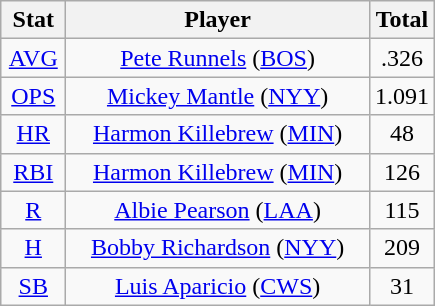<table class="wikitable" style="text-align:center;">
<tr>
<th style="width:15%;">Stat</th>
<th>Player</th>
<th style="width:15%;">Total</th>
</tr>
<tr>
<td><a href='#'>AVG</a></td>
<td><a href='#'>Pete Runnels</a> (<a href='#'>BOS</a>)</td>
<td>.326</td>
</tr>
<tr>
<td><a href='#'>OPS</a></td>
<td><a href='#'>Mickey Mantle</a> (<a href='#'>NYY</a>)</td>
<td>1.091</td>
</tr>
<tr>
<td><a href='#'>HR</a></td>
<td><a href='#'>Harmon Killebrew</a> (<a href='#'>MIN</a>)</td>
<td>48</td>
</tr>
<tr>
<td><a href='#'>RBI</a></td>
<td><a href='#'>Harmon Killebrew</a> (<a href='#'>MIN</a>)</td>
<td>126</td>
</tr>
<tr>
<td><a href='#'>R</a></td>
<td><a href='#'>Albie Pearson</a> (<a href='#'>LAA</a>)</td>
<td>115</td>
</tr>
<tr>
<td><a href='#'>H</a></td>
<td><a href='#'>Bobby Richardson</a> (<a href='#'>NYY</a>)</td>
<td>209</td>
</tr>
<tr>
<td><a href='#'>SB</a></td>
<td><a href='#'>Luis Aparicio</a> (<a href='#'>CWS</a>)</td>
<td>31</td>
</tr>
</table>
